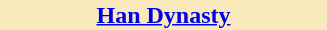<table style="float:right; width:222px; margin:0 0 1em 1em;">
<tr>
<th style="color:#black; background:#f8eaba; font-size:100%; text-align:center;"><a href='#'>Han Dynasty</a></th>
</tr>
<tr>
<td><br></td>
</tr>
</table>
